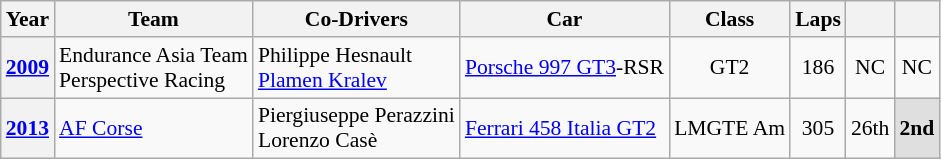<table class="wikitable" style="text-align:center; font-size:90%">
<tr>
<th>Year</th>
<th>Team</th>
<th>Co-Drivers</th>
<th>Car</th>
<th>Class</th>
<th>Laps</th>
<th></th>
<th></th>
</tr>
<tr>
<th><a href='#'>2009</a></th>
<td align="left"> Endurance Asia Team<br> Perspective Racing</td>
<td align="left"> Philippe Hesnault<br> <a href='#'>Plamen Kralev</a></td>
<td align="left"><a href='#'>Porsche 997 GT3</a>-RSR</td>
<td>GT2</td>
<td>186</td>
<td>NC</td>
<td>NC</td>
</tr>
<tr>
<th><a href='#'>2013</a></th>
<td align="left"> <a href='#'>AF Corse</a></td>
<td align="left"> Piergiuseppe Perazzini<br> Lorenzo Casè</td>
<td align="left"><a href='#'>Ferrari 458 Italia GT2</a></td>
<td>LMGTE Am</td>
<td>305</td>
<td>26th</td>
<td style="background:#dfdfdf;"><strong>2nd</strong></td>
</tr>
</table>
